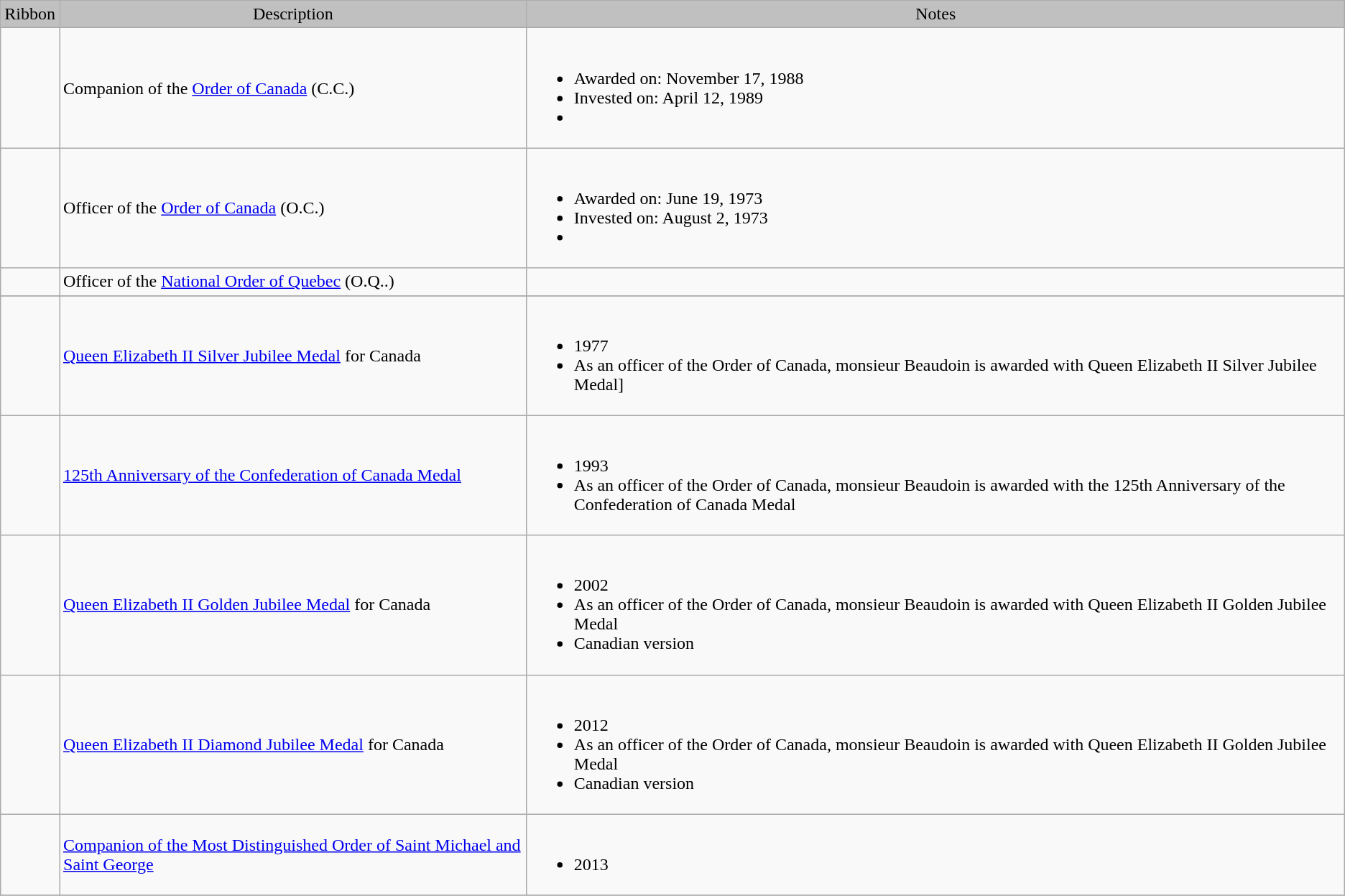<table class="wikitable">
<tr style="background:silver; text-align:center;">
<td>Ribbon</td>
<td>Description</td>
<td>Notes</td>
</tr>
<tr>
<td></td>
<td>Companion of the <a href='#'>Order of Canada</a> (C.C.)</td>
<td><br><ul><li>Awarded on: November 17, 1988</li><li>Invested on: April 12, 1989</li><li></li></ul></td>
</tr>
<tr>
<td></td>
<td>Officer of the <a href='#'>Order of Canada</a> (O.C.)</td>
<td><br><ul><li>Awarded on: June 19, 1973</li><li>Invested on: August 2, 1973</li><li></li></ul></td>
</tr>
<tr>
<td></td>
<td>Officer of the <a href='#'>National Order of Quebec</a> (O.Q..)</td>
<td></td>
</tr>
<tr>
</tr>
<tr>
<td></td>
<td><a href='#'>Queen Elizabeth II Silver Jubilee Medal</a> for Canada</td>
<td><br><ul><li>1977</li><li>As an officer of the Order of Canada, monsieur Beaudoin is awarded with Queen Elizabeth II Silver Jubilee Medal] </li></ul></td>
</tr>
<tr>
<td></td>
<td><a href='#'>125th Anniversary of the Confederation of Canada Medal</a></td>
<td><br><ul><li>1993</li><li>As an officer of the Order of Canada, monsieur Beaudoin is awarded with the 125th Anniversary of the Confederation of Canada Medal </li></ul></td>
</tr>
<tr>
<td></td>
<td><a href='#'>Queen Elizabeth II Golden Jubilee Medal</a> for Canada</td>
<td><br><ul><li>2002</li><li>As an officer of the Order of Canada, monsieur Beaudoin is awarded with Queen Elizabeth II Golden Jubilee Medal </li><li>Canadian version</li></ul></td>
</tr>
<tr>
<td></td>
<td><a href='#'>Queen Elizabeth II Diamond Jubilee Medal</a> for Canada</td>
<td><br><ul><li>2012</li><li>As an officer of the Order of Canada, monsieur Beaudoin is awarded with Queen Elizabeth II Golden Jubilee Medal </li><li>Canadian version</li></ul></td>
</tr>
<tr>
<td></td>
<td><a href='#'>Companion of the Most Distinguished Order of Saint Michael and Saint George</a></td>
<td><br><ul><li>2013 </li></ul></td>
</tr>
<tr>
</tr>
</table>
